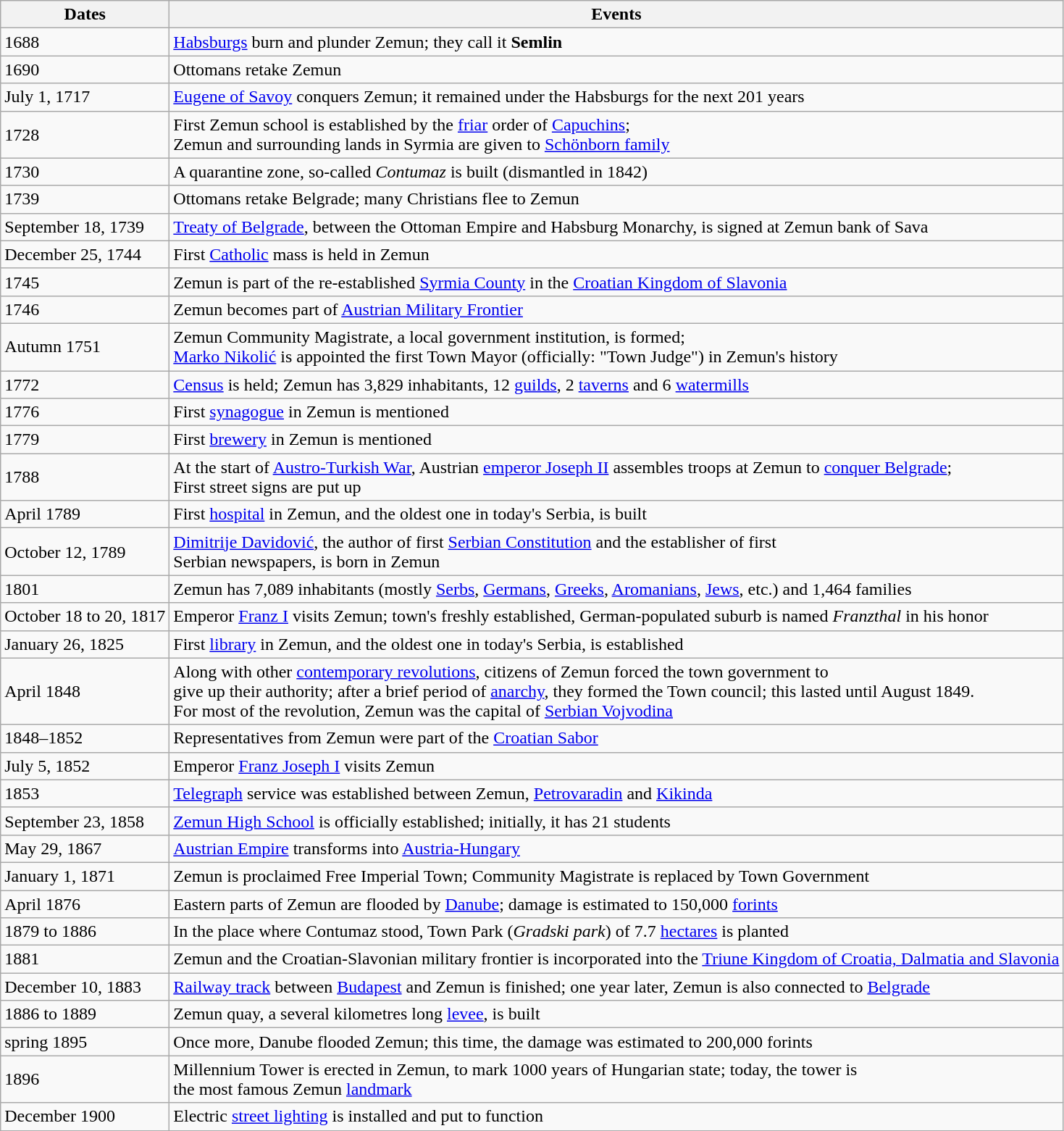<table class="wikitable">
<tr>
<th>Dates</th>
<th>Events</th>
</tr>
<tr>
<td>1688</td>
<td><a href='#'>Habsburgs</a> burn and plunder Zemun; they call it <strong>Semlin</strong></td>
</tr>
<tr>
<td>1690</td>
<td>Ottomans retake Zemun</td>
</tr>
<tr>
<td>July 1, 1717</td>
<td><a href='#'>Eugene of Savoy</a> conquers Zemun; it remained under the Habsburgs for the next 201 years</td>
</tr>
<tr>
<td>1728</td>
<td>First Zemun school is established by the <a href='#'>friar</a> order of <a href='#'>Capuchins</a>;<br>Zemun and surrounding lands in Syrmia are given to <a href='#'>Schönborn family</a></td>
</tr>
<tr>
<td>1730</td>
<td>A quarantine zone, so-called <em>Contumaz</em> is built (dismantled in 1842)</td>
</tr>
<tr>
<td>1739</td>
<td>Ottomans retake Belgrade; many Christians flee to Zemun</td>
</tr>
<tr>
<td>September 18, 1739</td>
<td><a href='#'>Treaty of Belgrade</a>, between the Ottoman Empire and Habsburg Monarchy, is signed at Zemun bank of Sava</td>
</tr>
<tr>
<td>December 25, 1744</td>
<td>First <a href='#'>Catholic</a> mass is held in Zemun</td>
</tr>
<tr>
<td>1745</td>
<td>Zemun is part of the re-established <a href='#'>Syrmia County</a> in the <a href='#'>Croatian Kingdom of Slavonia</a></td>
</tr>
<tr>
<td>1746</td>
<td>Zemun becomes part of <a href='#'>Austrian Military Frontier</a></td>
</tr>
<tr>
<td>Autumn 1751</td>
<td>Zemun Community Magistrate, a local government institution, is formed;<br><a href='#'>Marko Nikolić</a> is appointed the first Town Mayor (officially: "Town Judge") in Zemun's history</td>
</tr>
<tr>
<td>1772</td>
<td><a href='#'>Census</a> is held; Zemun has 3,829 inhabitants, 12 <a href='#'>guilds</a>, 2 <a href='#'>taverns</a> and 6 <a href='#'>watermills</a></td>
</tr>
<tr>
<td>1776</td>
<td>First <a href='#'>synagogue</a> in Zemun is mentioned</td>
</tr>
<tr>
<td>1779</td>
<td>First <a href='#'>brewery</a> in Zemun is mentioned</td>
</tr>
<tr>
<td>1788</td>
<td>At the start of <a href='#'>Austro-Turkish War</a>, Austrian <a href='#'>emperor Joseph II</a> assembles troops at Zemun to <a href='#'>conquer Belgrade</a>;<br>First street signs are put up</td>
</tr>
<tr>
<td>April 1789</td>
<td>First <a href='#'>hospital</a> in Zemun, and the oldest one in today's Serbia, is built</td>
</tr>
<tr>
<td>October 12, 1789</td>
<td><a href='#'>Dimitrije Davidović</a>, the author of first <a href='#'>Serbian Constitution</a> and the establisher of first<br>Serbian newspapers, is born in Zemun</td>
</tr>
<tr>
<td>1801</td>
<td>Zemun has 7,089 inhabitants (mostly <a href='#'>Serbs</a>, <a href='#'>Germans</a>, <a href='#'>Greeks</a>, <a href='#'>Aromanians</a>, <a href='#'>Jews</a>, etc.) and 1,464 families</td>
</tr>
<tr>
<td>October 18 to 20, 1817</td>
<td>Emperor <a href='#'>Franz I</a> visits Zemun; town's freshly established, German-populated suburb is named <em>Franzthal</em> in his honor</td>
</tr>
<tr>
<td>January 26, 1825</td>
<td>First <a href='#'>library</a> in Zemun, and the oldest one in today's Serbia, is established</td>
</tr>
<tr>
<td>April 1848</td>
<td>Along with other <a href='#'>contemporary revolutions</a>, citizens of Zemun forced the town government to<br>give up their authority; after a brief period of <a href='#'>anarchy</a>, they formed the Town council; this lasted until August 1849.<br>For most of the revolution, Zemun was the capital of <a href='#'>Serbian Vojvodina</a></td>
</tr>
<tr>
<td>1848–1852</td>
<td>Representatives from Zemun were part of the <a href='#'>Croatian Sabor</a></td>
</tr>
<tr>
<td>July 5, 1852</td>
<td>Emperor <a href='#'>Franz Joseph I</a> visits Zemun</td>
</tr>
<tr>
<td>1853</td>
<td><a href='#'>Telegraph</a> service was established between Zemun, <a href='#'>Petrovaradin</a> and <a href='#'>Kikinda</a></td>
</tr>
<tr>
<td>September 23, 1858</td>
<td><a href='#'>Zemun High School</a> is officially established; initially, it has 21 students</td>
</tr>
<tr>
<td>May 29, 1867</td>
<td><a href='#'>Austrian Empire</a> transforms into <a href='#'>Austria-Hungary</a></td>
</tr>
<tr>
<td>January 1, 1871</td>
<td>Zemun is proclaimed Free Imperial Town; Community Magistrate is replaced by Town Government</td>
</tr>
<tr>
<td>April 1876</td>
<td>Eastern parts of Zemun are flooded by <a href='#'>Danube</a>; damage is estimated to 150,000 <a href='#'>forints</a></td>
</tr>
<tr>
<td>1879 to 1886</td>
<td>In the place where Contumaz stood, Town Park (<em>Gradski park</em>) of 7.7 <a href='#'>hectares</a> is planted</td>
</tr>
<tr>
<td>1881</td>
<td>Zemun and the Croatian-Slavonian military frontier is incorporated into the <a href='#'>Triune Kingdom of Croatia, Dalmatia and Slavonia</a></td>
</tr>
<tr>
<td>December 10, 1883</td>
<td><a href='#'>Railway track</a> between <a href='#'>Budapest</a> and Zemun is finished; one year later, Zemun is also connected to <a href='#'>Belgrade</a></td>
</tr>
<tr>
<td>1886 to 1889</td>
<td>Zemun quay, a several kilometres long <a href='#'>levee</a>, is built</td>
</tr>
<tr>
<td>spring 1895</td>
<td>Once more, Danube flooded Zemun; this time, the damage was estimated to 200,000 forints</td>
</tr>
<tr>
<td>1896</td>
<td>Millennium Tower is erected in Zemun, to mark 1000 years of Hungarian state; today, the tower is<br>the most famous Zemun <a href='#'>landmark</a></td>
</tr>
<tr>
<td>December 1900</td>
<td>Electric <a href='#'>street lighting</a> is installed and put to function</td>
</tr>
</table>
